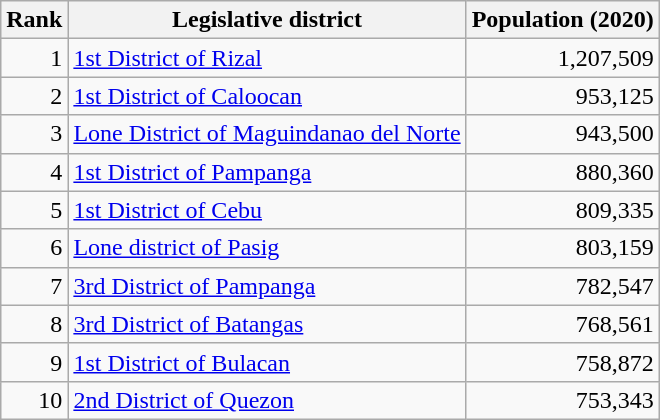<table class="wikitable">
<tr>
<th>Rank</th>
<th>Legislative district</th>
<th>Population (2020)</th>
</tr>
<tr>
<td align=right>1</td>
<td><a href='#'>1st District of Rizal</a></td>
<td align=right>1,207,509</td>
</tr>
<tr>
<td align=right>2</td>
<td><a href='#'>1st District of Caloocan</a></td>
<td align=right>953,125</td>
</tr>
<tr>
<td align=right>3</td>
<td><a href='#'>Lone District of Maguindanao del Norte</a></td>
<td align=right>943,500</td>
</tr>
<tr>
<td align=right>4</td>
<td><a href='#'>1st District of Pampanga</a></td>
<td align=right>880,360</td>
</tr>
<tr>
<td align=right>5</td>
<td><a href='#'>1st District of Cebu</a></td>
<td align=right>809,335</td>
</tr>
<tr>
<td align=right>6</td>
<td><a href='#'>Lone district of Pasig</a></td>
<td align=right>803,159</td>
</tr>
<tr>
<td align=right>7</td>
<td><a href='#'>3rd District of Pampanga</a></td>
<td align=right>782,547</td>
</tr>
<tr>
<td align=right>8</td>
<td><a href='#'>3rd District of Batangas</a></td>
<td align=right>768,561</td>
</tr>
<tr>
<td align=right>9</td>
<td><a href='#'>1st District of Bulacan</a></td>
<td align=right>758,872</td>
</tr>
<tr>
<td align=right>10</td>
<td><a href='#'>2nd District of Quezon</a></td>
<td align=right>753,343</td>
</tr>
</table>
